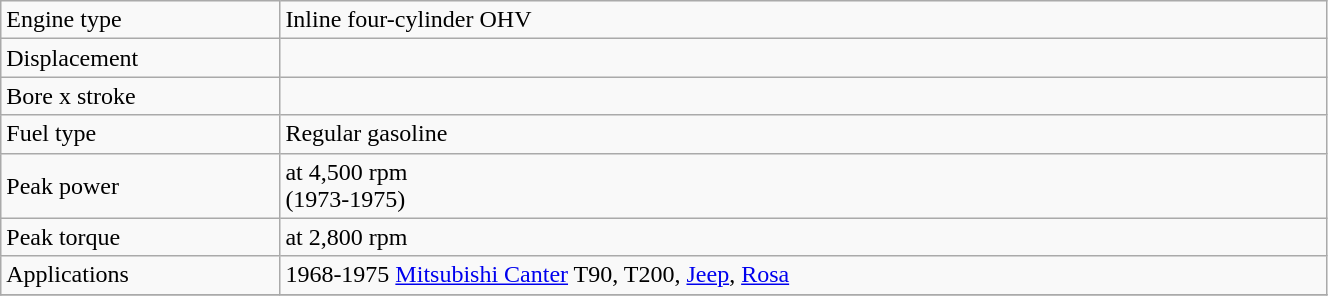<table class="wikitable" style="width:70%;">
<tr>
<td style="width:16%;">Engine type</td>
<td style="width:60%;">Inline four-cylinder OHV</td>
</tr>
<tr>
<td>Displacement</td>
<td></td>
</tr>
<tr>
<td>Bore x stroke</td>
<td></td>
</tr>
<tr>
<td>Fuel type</td>
<td>Regular gasoline</td>
</tr>
<tr>
<td>Peak power</td>
<td> at 4,500 rpm<br> (1973-1975)</td>
</tr>
<tr>
<td>Peak torque</td>
<td> at 2,800 rpm</td>
</tr>
<tr>
<td>Applications</td>
<td>1968-1975 <a href='#'>Mitsubishi Canter</a> T90, T200, <a href='#'>Jeep</a>, <a href='#'>Rosa</a></td>
</tr>
<tr>
</tr>
</table>
